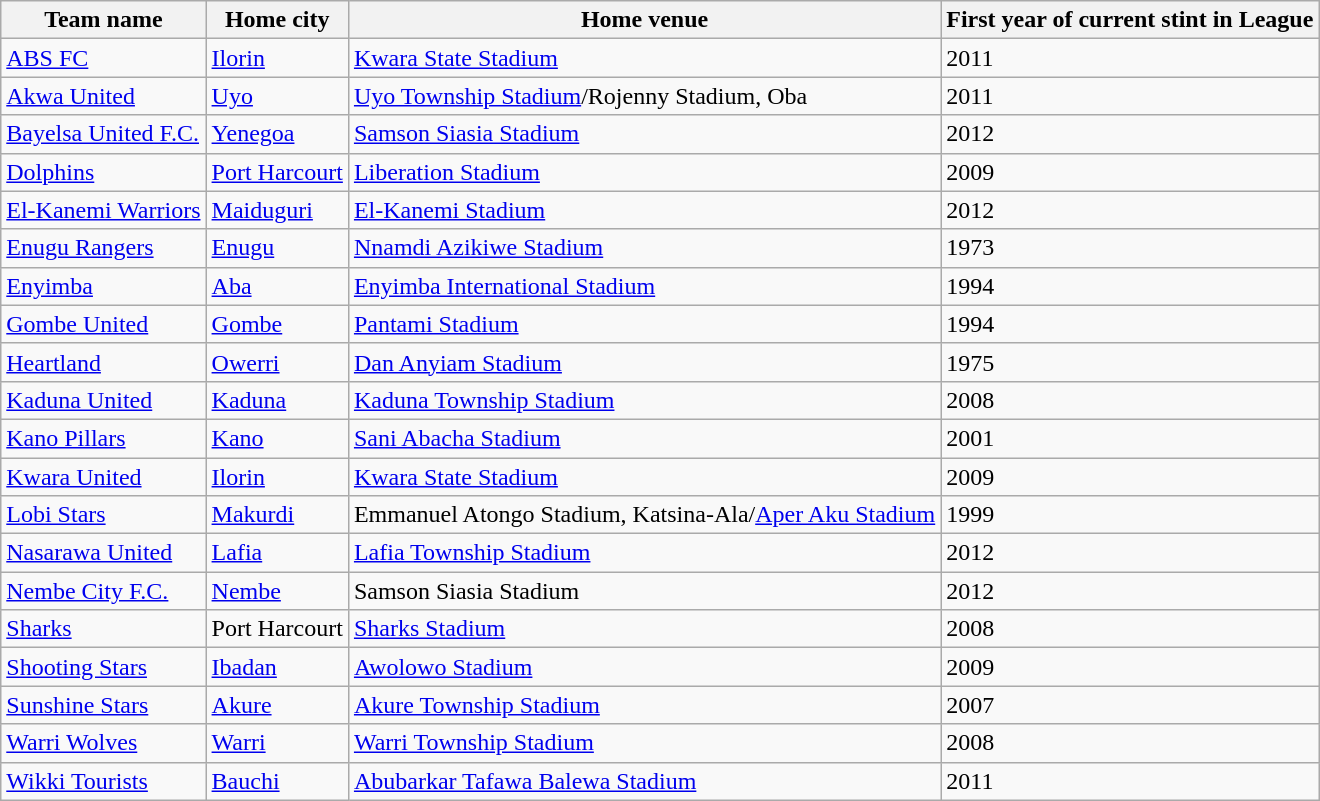<table class="wikitable sortable">
<tr>
<th>Team name</th>
<th>Home city</th>
<th>Home venue</th>
<th>First year of current stint in League</th>
</tr>
<tr>
<td><a href='#'>ABS FC</a></td>
<td><a href='#'>Ilorin</a></td>
<td><a href='#'>Kwara State Stadium</a></td>
<td>2011</td>
</tr>
<tr>
<td><a href='#'>Akwa United</a></td>
<td><a href='#'>Uyo</a></td>
<td><a href='#'>Uyo Township Stadium</a>/Rojenny Stadium, Oba</td>
<td>2011</td>
</tr>
<tr>
<td><a href='#'>Bayelsa United F.C.</a></td>
<td><a href='#'>Yenegoa</a></td>
<td><a href='#'>Samson Siasia Stadium</a></td>
<td>2012</td>
</tr>
<tr>
<td><a href='#'>Dolphins</a></td>
<td><a href='#'>Port Harcourt</a></td>
<td><a href='#'>Liberation Stadium</a></td>
<td>2009</td>
</tr>
<tr>
<td><a href='#'>El-Kanemi Warriors</a></td>
<td><a href='#'>Maiduguri</a></td>
<td><a href='#'>El-Kanemi Stadium</a></td>
<td>2012</td>
</tr>
<tr>
<td><a href='#'>Enugu Rangers</a></td>
<td><a href='#'>Enugu</a></td>
<td><a href='#'>Nnamdi Azikiwe Stadium</a></td>
<td>1973</td>
</tr>
<tr>
<td><a href='#'>Enyimba</a></td>
<td><a href='#'>Aba</a></td>
<td><a href='#'>Enyimba International Stadium</a></td>
<td>1994</td>
</tr>
<tr>
<td><a href='#'>Gombe United</a></td>
<td><a href='#'>Gombe</a></td>
<td><a href='#'>Pantami Stadium</a></td>
<td>1994</td>
</tr>
<tr>
<td><a href='#'>Heartland</a></td>
<td><a href='#'>Owerri</a></td>
<td><a href='#'>Dan Anyiam Stadium</a></td>
<td>1975</td>
</tr>
<tr>
<td><a href='#'>Kaduna United</a></td>
<td><a href='#'>Kaduna</a></td>
<td><a href='#'>Kaduna Township Stadium</a></td>
<td>2008</td>
</tr>
<tr>
<td><a href='#'>Kano Pillars</a></td>
<td><a href='#'>Kano</a></td>
<td><a href='#'>Sani Abacha Stadium</a></td>
<td>2001</td>
</tr>
<tr>
<td><a href='#'>Kwara United</a></td>
<td><a href='#'>Ilorin</a></td>
<td><a href='#'>Kwara State Stadium</a></td>
<td>2009</td>
</tr>
<tr>
<td><a href='#'>Lobi Stars</a></td>
<td><a href='#'>Makurdi</a></td>
<td>Emmanuel Atongo Stadium, Katsina-Ala/<a href='#'>Aper Aku Stadium</a></td>
<td>1999</td>
</tr>
<tr>
<td><a href='#'>Nasarawa United</a></td>
<td><a href='#'>Lafia</a></td>
<td><a href='#'>Lafia Township Stadium</a></td>
<td>2012</td>
</tr>
<tr>
<td><a href='#'>Nembe City F.C.</a></td>
<td><a href='#'>Nembe</a></td>
<td>Samson Siasia Stadium</td>
<td>2012</td>
</tr>
<tr>
<td><a href='#'>Sharks</a></td>
<td>Port Harcourt</td>
<td><a href='#'>Sharks Stadium</a></td>
<td>2008</td>
</tr>
<tr>
<td><a href='#'>Shooting Stars</a></td>
<td><a href='#'>Ibadan</a></td>
<td><a href='#'>Awolowo Stadium</a></td>
<td>2009</td>
</tr>
<tr>
<td><a href='#'>Sunshine Stars</a></td>
<td><a href='#'>Akure</a></td>
<td><a href='#'>Akure Township Stadium</a></td>
<td>2007</td>
</tr>
<tr>
<td><a href='#'>Warri Wolves</a></td>
<td><a href='#'>Warri</a></td>
<td><a href='#'>Warri Township Stadium</a></td>
<td>2008</td>
</tr>
<tr>
<td><a href='#'>Wikki Tourists</a></td>
<td><a href='#'>Bauchi</a></td>
<td><a href='#'>Abubarkar Tafawa Balewa Stadium</a></td>
<td>2011</td>
</tr>
</table>
